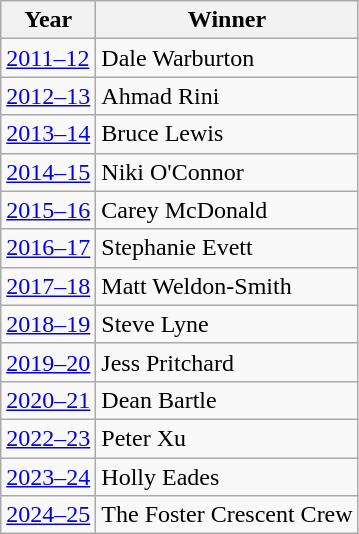<table class="wikitable" border="1">
<tr>
<th>Year</th>
<th>Winner</th>
</tr>
<tr>
<td><a href='#'>2011–12</a></td>
<td style="text-align:left;">Dale Warburton</td>
</tr>
<tr>
<td><a href='#'>2012–13</a></td>
<td style="text-align:left;">Ahmad Rini</td>
</tr>
<tr>
<td><a href='#'>2013–14</a></td>
<td style="text-align:left;">Bruce Lewis</td>
</tr>
<tr>
<td><a href='#'>2014–15</a></td>
<td style="text-align:left;">Niki O'Connor</td>
</tr>
<tr>
<td><a href='#'>2015–16</a></td>
<td style="text-align:left;">Carey McDonald</td>
</tr>
<tr>
<td><a href='#'>2016–17</a></td>
<td style="text-align:left;">Stephanie Evett</td>
</tr>
<tr>
<td><a href='#'>2017–18</a></td>
<td style="text-align:left;">Matt Weldon-Smith</td>
</tr>
<tr>
<td><a href='#'>2018–19</a></td>
<td style="text-align:left;">Steve Lyne</td>
</tr>
<tr>
<td><a href='#'>2019–20</a></td>
<td style="text-align:left;">Jess Pritchard</td>
</tr>
<tr>
<td><a href='#'>2020–21</a></td>
<td style="text-align:left;">Dean Bartle</td>
</tr>
<tr>
<td><a href='#'>2022–23</a></td>
<td style="text-align:left;">Peter Xu</td>
</tr>
<tr>
<td><a href='#'>2023–24</a></td>
<td>Holly Eades</td>
</tr>
<tr>
<td><a href='#'>2024–25</a></td>
<td>The Foster Crescent Crew</td>
</tr>
</table>
